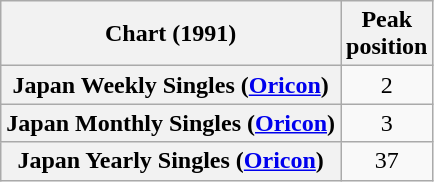<table class="wikitable sortable plainrowheaders" style="text-align:center;">
<tr>
<th scope="col">Chart (1991)</th>
<th scope="col">Peak<br>position</th>
</tr>
<tr>
<th scope="row">Japan Weekly Singles (<a href='#'>Oricon</a>)</th>
<td style="text-align:center;">2</td>
</tr>
<tr>
<th scope="row">Japan Monthly Singles (<a href='#'>Oricon</a>)</th>
<td style="text-align:center;">3</td>
</tr>
<tr>
<th scope="row">Japan Yearly Singles (<a href='#'>Oricon</a>)</th>
<td style="text-align:center;">37</td>
</tr>
</table>
